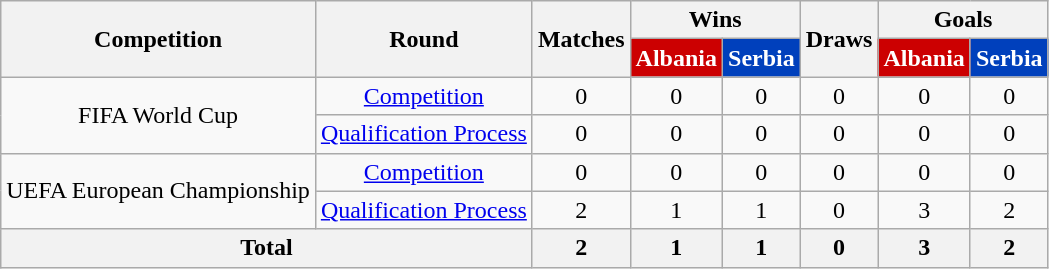<table class="wikitable" style="text-align:center;">
<tr>
<th rowspan="2">Competition</th>
<th rowspan="2">Round</th>
<th rowspan="2">Matches</th>
<th colspan="2">Wins</th>
<th rowspan="2">Draws</th>
<th colspan="2">Goals</th>
</tr>
<tr>
<th style="color:#FFFFFF; background-color:#CC0001;">Albania</th>
<th style="color:white; background-color:#0040BC;">Serbia</th>
<th style="color:#FFFFFF; background-color:#CC0001;">Albania</th>
<th style="color:white; background-color:#0040BC;">Serbia</th>
</tr>
<tr>
<td rowspan="2">FIFA World Cup</td>
<td><a href='#'>Competition</a></td>
<td>0</td>
<td>0</td>
<td>0</td>
<td>0</td>
<td>0</td>
<td>0</td>
</tr>
<tr>
<td><a href='#'>Qualification Process</a></td>
<td>0</td>
<td>0</td>
<td>0</td>
<td>0</td>
<td>0</td>
<td>0</td>
</tr>
<tr>
<td rowspan="2">UEFA European Championship</td>
<td><a href='#'>Competition</a></td>
<td>0</td>
<td>0</td>
<td>0</td>
<td>0</td>
<td>0</td>
<td>0</td>
</tr>
<tr>
<td><a href='#'>Qualification Process</a></td>
<td>2</td>
<td>1</td>
<td>1</td>
<td>0</td>
<td>3</td>
<td>2</td>
</tr>
<tr>
<th colspan="2">Total</th>
<th>2</th>
<th>1</th>
<th>1</th>
<th>0</th>
<th>3</th>
<th>2</th>
</tr>
</table>
